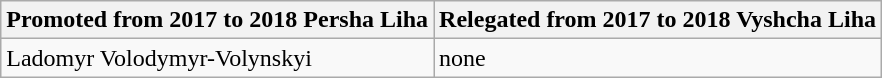<table class="wikitable">
<tr>
<th>Promoted from 2017 to 2018 Persha Liha</th>
<th>Relegated from 2017 to 2018 Vyshcha Liha</th>
</tr>
<tr>
<td>Ladomyr Volodymyr-Volynskyi</td>
<td>none</td>
</tr>
</table>
